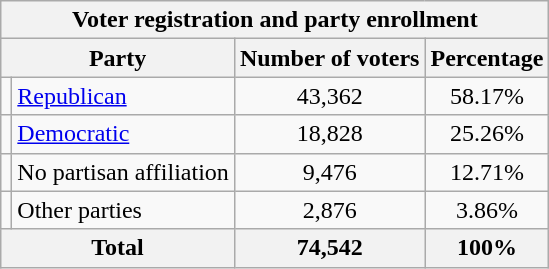<table class="wikitable float">
<tr>
<th colspan = 6>Voter registration and party enrollment</th>
</tr>
<tr>
<th colspan = 2>Party</th>
<th>Number of voters</th>
<th>Percentage</th>
</tr>
<tr>
<td></td>
<td><a href='#'>Republican</a></td>
<td style="text-align:center;">43,362</td>
<td style="text-align:center;">58.17%</td>
</tr>
<tr>
<td></td>
<td><a href='#'>Democratic</a></td>
<td style="text-align:center;">18,828</td>
<td style="text-align:center;">25.26%</td>
</tr>
<tr>
<td></td>
<td>No partisan affiliation</td>
<td style="text-align:center;">9,476</td>
<td style="text-align:center;">12.71%</td>
</tr>
<tr>
<td></td>
<td>Other parties</td>
<td style="text-align:center;">2,876</td>
<td style="text-align:center;">3.86%</td>
</tr>
<tr>
<th colspan="2">Total</th>
<th style="text-align:center;">74,542</th>
<th style="text-align:center;">100%</th>
</tr>
</table>
